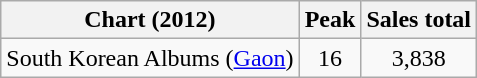<table class="wikitable">
<tr>
<th scope="col">Chart (2012)</th>
<th scope="col">Peak</th>
<th scope="col">Sales total</th>
</tr>
<tr>
<td>South Korean Albums (<a href='#'>Gaon</a>)</td>
<td style="text-align:center;">16</td>
<td style="text-align:center;">3,838</td>
</tr>
</table>
